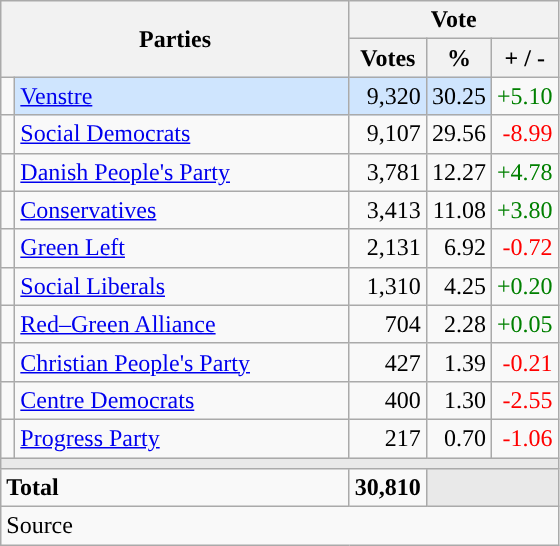<table class="wikitable" style="text-align:right;">
<tr>
<th style="text-align:centre;" rowspan="2" colspan="2" width="225">Parties</th>
<th colspan="3">Vote</th>
</tr>
<tr>
<th width="15">Votes</th>
<th width="15">%</th>
<th width="15">+ / -</th>
</tr>
<tr>
<td width="2" style="color:inherit;background:"></td>
<td bgcolor=#cfe5fe  align="left"><a href='#'>Venstre</a></td>
<td bgcolor=#cfe5fe>9,320</td>
<td bgcolor=#cfe5fe>30.25</td>
<td style=color:green;>+5.10</td>
</tr>
<tr>
<td width="2" style="color:inherit;background:"></td>
<td align="left"><a href='#'>Social Democrats</a></td>
<td>9,107</td>
<td>29.56</td>
<td style=color:red;>-8.99</td>
</tr>
<tr>
<td width="2" style="color:inherit;background:"></td>
<td align="left"><a href='#'>Danish People's Party</a></td>
<td>3,781</td>
<td>12.27</td>
<td style=color:green;>+4.78</td>
</tr>
<tr>
<td width="2" style="color:inherit;background:"></td>
<td align="left"><a href='#'>Conservatives</a></td>
<td>3,413</td>
<td>11.08</td>
<td style=color:green;>+3.80</td>
</tr>
<tr>
<td width="2" style="color:inherit;background:"></td>
<td align="left"><a href='#'>Green Left</a></td>
<td>2,131</td>
<td>6.92</td>
<td style=color:red;>-0.72</td>
</tr>
<tr>
<td width="2" style="color:inherit;background:"></td>
<td align="left"><a href='#'>Social Liberals</a></td>
<td>1,310</td>
<td>4.25</td>
<td style=color:green;>+0.20</td>
</tr>
<tr>
<td width="2" style="color:inherit;background:"></td>
<td align="left"><a href='#'>Red–Green Alliance</a></td>
<td>704</td>
<td>2.28</td>
<td style=color:green;>+0.05</td>
</tr>
<tr>
<td width="2" style="color:inherit;background:"></td>
<td align="left"><a href='#'>Christian People's Party</a></td>
<td>427</td>
<td>1.39</td>
<td style=color:red;>-0.21</td>
</tr>
<tr>
<td width="2" style="color:inherit;background:"></td>
<td align="left"><a href='#'>Centre Democrats</a></td>
<td>400</td>
<td>1.30</td>
<td style=color:red;>-2.55</td>
</tr>
<tr>
<td width="2" style="color:inherit;background:"></td>
<td align="left"><a href='#'>Progress Party</a></td>
<td>217</td>
<td>0.70</td>
<td style=color:red;>-1.06</td>
</tr>
<tr>
<td colspan="7" bgcolor="#E9E9E9"></td>
</tr>
<tr>
<td align="left" colspan="2"><strong>Total</strong></td>
<td><strong>30,810</strong></td>
<td bgcolor="#E9E9E9" colspan="2"></td>
</tr>
<tr>
<td align="left" colspan="6">Source</td>
</tr>
</table>
